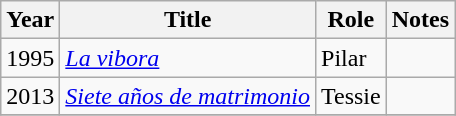<table class="wikitable sortable">
<tr>
<th scope="col">Year</th>
<th scope="col">Title</th>
<th scope="col">Role</th>
<th scope="col" class="unsortable">Notes</th>
</tr>
<tr>
<td>1995</td>
<td><em><a href='#'>La vibora</a></em></td>
<td>Pilar</td>
<td></td>
</tr>
<tr>
<td>2013</td>
<td><em><a href='#'>Siete años de matrimonio</a></em></td>
<td>Tessie</td>
<td></td>
</tr>
<tr>
</tr>
</table>
